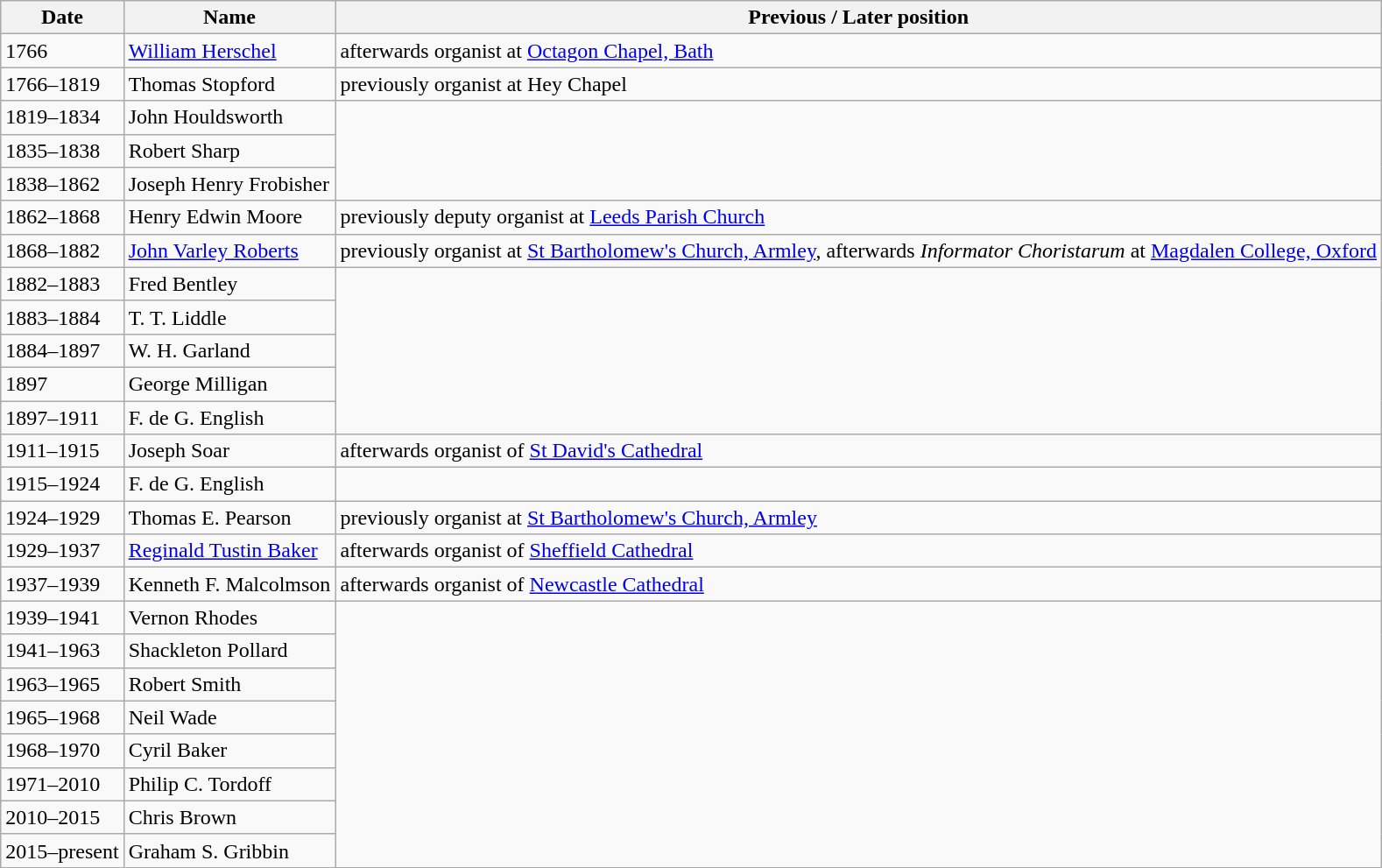<table class="wikitable sortable">
<tr>
<th>Date<br></th>
<th>Name<br></th>
<th class="unsortable">Previous / Later position</th>
</tr>
<tr>
<td>1766</td>
<td><a href='#'>William Herschel</a></td>
<td>afterwards organist at <a href='#'>Octagon Chapel, Bath</a></td>
</tr>
<tr>
<td>1766–1819</td>
<td>Thomas Stopford</td>
<td>previously organist at Hey Chapel</td>
</tr>
<tr>
<td>1819–1834</td>
<td>John Houldsworth</td>
</tr>
<tr>
<td>1835–1838</td>
<td>Robert Sharp</td>
</tr>
<tr>
<td>1838–1862</td>
<td>Joseph Henry Frobisher</td>
</tr>
<tr>
<td>1862–1868</td>
<td>Henry Edwin Moore</td>
<td>previously deputy organist at <a href='#'>Leeds Parish Church</a></td>
</tr>
<tr>
<td>1868–1882</td>
<td><a href='#'>John Varley Roberts</a></td>
<td>previously organist at <a href='#'>St Bartholomew's Church, Armley</a>, afterwards <em>Informator Choristarum</em> at <a href='#'>Magdalen College, Oxford</a></td>
</tr>
<tr>
<td>1882–1883</td>
<td>Fred Bentley</td>
</tr>
<tr>
<td>1883–1884</td>
<td>T. T. Liddle</td>
</tr>
<tr>
<td>1884–1897</td>
<td>W. H. Garland</td>
</tr>
<tr>
<td>1897</td>
<td>George Milligan</td>
</tr>
<tr>
<td>1897–1911</td>
<td>F. de G. English</td>
</tr>
<tr>
<td>1911–1915</td>
<td>Joseph Soar</td>
<td>afterwards organist of <a href='#'>St David's Cathedral</a></td>
</tr>
<tr>
<td>1915–1924</td>
<td>F. de G. English</td>
</tr>
<tr>
<td>1924–1929</td>
<td>Thomas E. Pearson</td>
<td>previously organist at <a href='#'>St Bartholomew's Church, Armley</a></td>
</tr>
<tr>
<td>1929–1937</td>
<td><a href='#'>Reginald Tustin Baker</a></td>
<td>afterwards organist of <a href='#'>Sheffield Cathedral</a></td>
</tr>
<tr>
<td>1937–1939</td>
<td>Kenneth F. Malcolmson</td>
<td>afterwards organist of <a href='#'>Newcastle Cathedral</a></td>
</tr>
<tr>
<td>1939–1941</td>
<td>Vernon Rhodes</td>
</tr>
<tr>
<td>1941–1963</td>
<td>Shackleton Pollard</td>
</tr>
<tr>
<td>1963–1965</td>
<td>Robert Smith</td>
</tr>
<tr>
<td>1965–1968</td>
<td>Neil Wade</td>
</tr>
<tr>
<td>1968–1970</td>
<td>Cyril Baker</td>
</tr>
<tr>
<td>1971–2010</td>
<td>Philip C. Tordoff</td>
</tr>
<tr>
<td>2010–2015</td>
<td>Chris Brown</td>
</tr>
<tr>
<td>2015–present</td>
<td>Graham S. Gribbin</td>
</tr>
</table>
